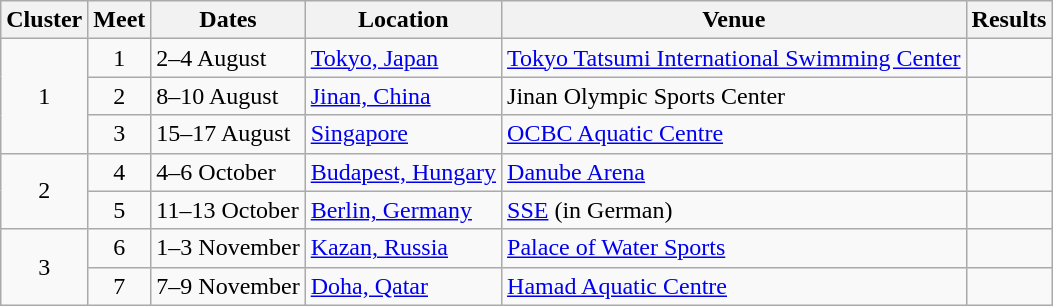<table class=wikitable>
<tr>
<th>Cluster</th>
<th>Meet</th>
<th>Dates</th>
<th>Location</th>
<th>Venue</th>
<th>Results</th>
</tr>
<tr>
<td rowspan=3 align=center>1</td>
<td align=center>1</td>
<td>2–4 August</td>
<td> <a href='#'>Tokyo, Japan</a></td>
<td><a href='#'>Tokyo Tatsumi International Swimming Center</a></td>
<td></td>
</tr>
<tr>
<td align=center>2</td>
<td>8–10 August</td>
<td> <a href='#'>Jinan, China</a></td>
<td>Jinan Olympic Sports Center</td>
<td></td>
</tr>
<tr>
<td align=center>3</td>
<td>15–17 August</td>
<td> <a href='#'>Singapore</a></td>
<td><a href='#'>OCBC Aquatic Centre</a></td>
<td></td>
</tr>
<tr>
<td rowspan=2 align=center>2</td>
<td align=center>4</td>
<td>4–6 October</td>
<td> <a href='#'>Budapest, Hungary</a></td>
<td><a href='#'>Danube Arena</a></td>
<td></td>
</tr>
<tr>
<td align=center>5</td>
<td>11–13 October</td>
<td> <a href='#'>Berlin, Germany</a></td>
<td><a href='#'>SSE</a> (in German)</td>
<td></td>
</tr>
<tr>
<td rowspan=2 align=center>3</td>
<td align=center>6</td>
<td>1–3 November</td>
<td> <a href='#'>Kazan, Russia</a></td>
<td><a href='#'>Palace of Water Sports</a></td>
<td></td>
</tr>
<tr>
<td align=center>7</td>
<td>7–9 November</td>
<td> <a href='#'>Doha, Qatar</a></td>
<td><a href='#'>Hamad Aquatic Centre</a></td>
<td></td>
</tr>
</table>
